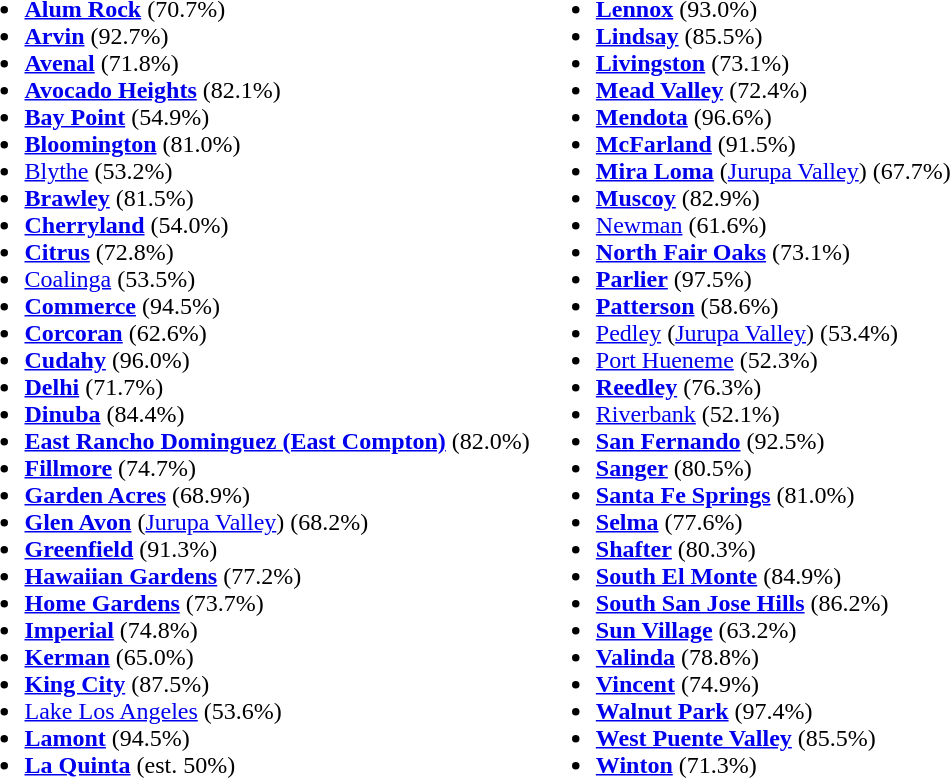<table>
<tr ---- valign="top">
<td><br><ul><li><a href='#'><strong>Alum Rock</strong></a> (70.7%)</li><li><a href='#'><strong>Arvin</strong></a> (92.7%)</li><li><a href='#'><strong>Avenal</strong></a> (71.8%)</li><li><a href='#'><strong>Avocado Heights</strong></a> (82.1%)</li><li><a href='#'><strong>Bay Point</strong></a> (54.9%)</li><li><a href='#'><strong>Bloomington</strong></a> (81.0%)</li><li><a href='#'>Blythe</a> (53.2%)</li><li><a href='#'><strong>Brawley</strong></a> (81.5%)</li><li><a href='#'><strong>Cherryland</strong></a> (54.0%)</li><li><a href='#'><strong>Citrus</strong></a> (72.8%)</li><li><a href='#'>Coalinga</a> (53.5%)</li><li><a href='#'><strong>Commerce</strong></a> (94.5%)</li><li><a href='#'><strong>Corcoran</strong></a> (62.6%)</li><li><a href='#'><strong>Cudahy</strong></a> (96.0%)</li><li><a href='#'><strong>Delhi</strong></a> (71.7%)</li><li><a href='#'><strong>Dinuba</strong></a> (84.4%)</li><li><a href='#'><strong>East Rancho Dominguez (East Compton)</strong></a> (82.0%)</li><li><a href='#'><strong>Fillmore</strong></a> (74.7%)</li><li><a href='#'><strong>Garden Acres</strong></a> (68.9%)</li><li><a href='#'><strong>Glen Avon</strong></a> (<a href='#'>Jurupa Valley</a>) (68.2%)</li><li><a href='#'><strong>Greenfield</strong></a> (91.3%)</li><li><a href='#'><strong>Hawaiian Gardens</strong></a> (77.2%)</li><li><a href='#'><strong>Home Gardens</strong></a> (73.7%)</li><li><a href='#'><strong>Imperial</strong></a> (74.8%)</li><li><a href='#'><strong>Kerman</strong></a> (65.0%)</li><li><a href='#'><strong>King City</strong></a> (87.5%)</li><li><a href='#'>Lake Los Angeles</a> (53.6%)</li><li><a href='#'><strong>Lamont</strong></a> (94.5%)</li><li><a href='#'><strong>La Quinta</strong></a> (est. 50%)</li></ul></td>
<td><br><ul><li><a href='#'><strong>Lennox</strong></a> (93.0%)</li><li><a href='#'><strong>Lindsay</strong></a> (85.5%)</li><li><a href='#'><strong>Livingston</strong></a> (73.1%)</li><li><a href='#'><strong>Mead Valley</strong></a> (72.4%)</li><li><a href='#'><strong>Mendota</strong></a> (96.6%)</li><li><a href='#'><strong>McFarland</strong></a> (91.5%)</li><li><a href='#'><strong>Mira Loma</strong></a> (<a href='#'>Jurupa Valley</a>) (67.7%)</li><li><a href='#'><strong>Muscoy</strong></a> (82.9%)</li><li><a href='#'>Newman</a> (61.6%)</li><li><a href='#'><strong>North Fair Oaks</strong></a> (73.1%)</li><li><a href='#'><strong>Parlier</strong></a> (97.5%)</li><li><a href='#'><strong>Patterson</strong></a> (58.6%)</li><li><a href='#'>Pedley</a> (<a href='#'>Jurupa Valley</a>) (53.4%)</li><li><a href='#'>Port Hueneme</a> (52.3%)</li><li><a href='#'><strong>Reedley</strong></a> (76.3%)</li><li><a href='#'>Riverbank</a> (52.1%)</li><li><a href='#'><strong>San Fernando</strong></a> (92.5%)</li><li><a href='#'><strong>Sanger</strong></a> (80.5%)</li><li><a href='#'><strong>Santa Fe Springs</strong></a> (81.0%)</li><li><a href='#'><strong>Selma</strong></a> (77.6%)</li><li><a href='#'><strong>Shafter</strong></a> (80.3%)</li><li><a href='#'><strong>South El Monte</strong></a> (84.9%)</li><li><a href='#'><strong>South San Jose Hills</strong></a> (86.2%)</li><li><a href='#'><strong>Sun Village</strong></a> (63.2%)</li><li><a href='#'><strong>Valinda</strong></a> (78.8%)</li><li><a href='#'><strong>Vincent</strong></a> (74.9%)</li><li><a href='#'><strong>Walnut Park</strong></a> (97.4%)</li><li><a href='#'><strong>West Puente Valley</strong></a> (85.5%)</li><li><a href='#'><strong>Winton</strong></a> (71.3%)</li></ul></td>
</tr>
</table>
